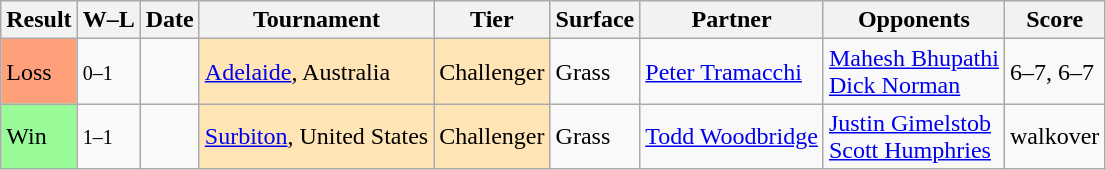<table class="sortable wikitable">
<tr>
<th>Result</th>
<th class="unsortable">W–L</th>
<th>Date</th>
<th>Tournament</th>
<th>Tier</th>
<th>Surface</th>
<th>Partner</th>
<th>Opponents</th>
<th class="unsortable">Score</th>
</tr>
<tr>
<td style="background:#ffa07a;">Loss</td>
<td><small>0–1</small></td>
<td></td>
<td style="background:moccasin;"><a href='#'>Adelaide</a>, Australia</td>
<td style="background:moccasin;">Challenger</td>
<td>Grass</td>
<td> <a href='#'>Peter Tramacchi</a></td>
<td> <a href='#'>Mahesh Bhupathi</a> <br>  <a href='#'>Dick Norman</a></td>
<td>6–7, 6–7</td>
</tr>
<tr>
<td style="background:#98fb98;">Win</td>
<td><small>1–1</small></td>
<td></td>
<td style="background:moccasin;"><a href='#'>Surbiton</a>, United States</td>
<td style="background:moccasin;">Challenger</td>
<td>Grass</td>
<td> <a href='#'>Todd Woodbridge</a></td>
<td> <a href='#'>Justin Gimelstob</a> <br>  <a href='#'>Scott Humphries</a></td>
<td>walkover</td>
</tr>
</table>
